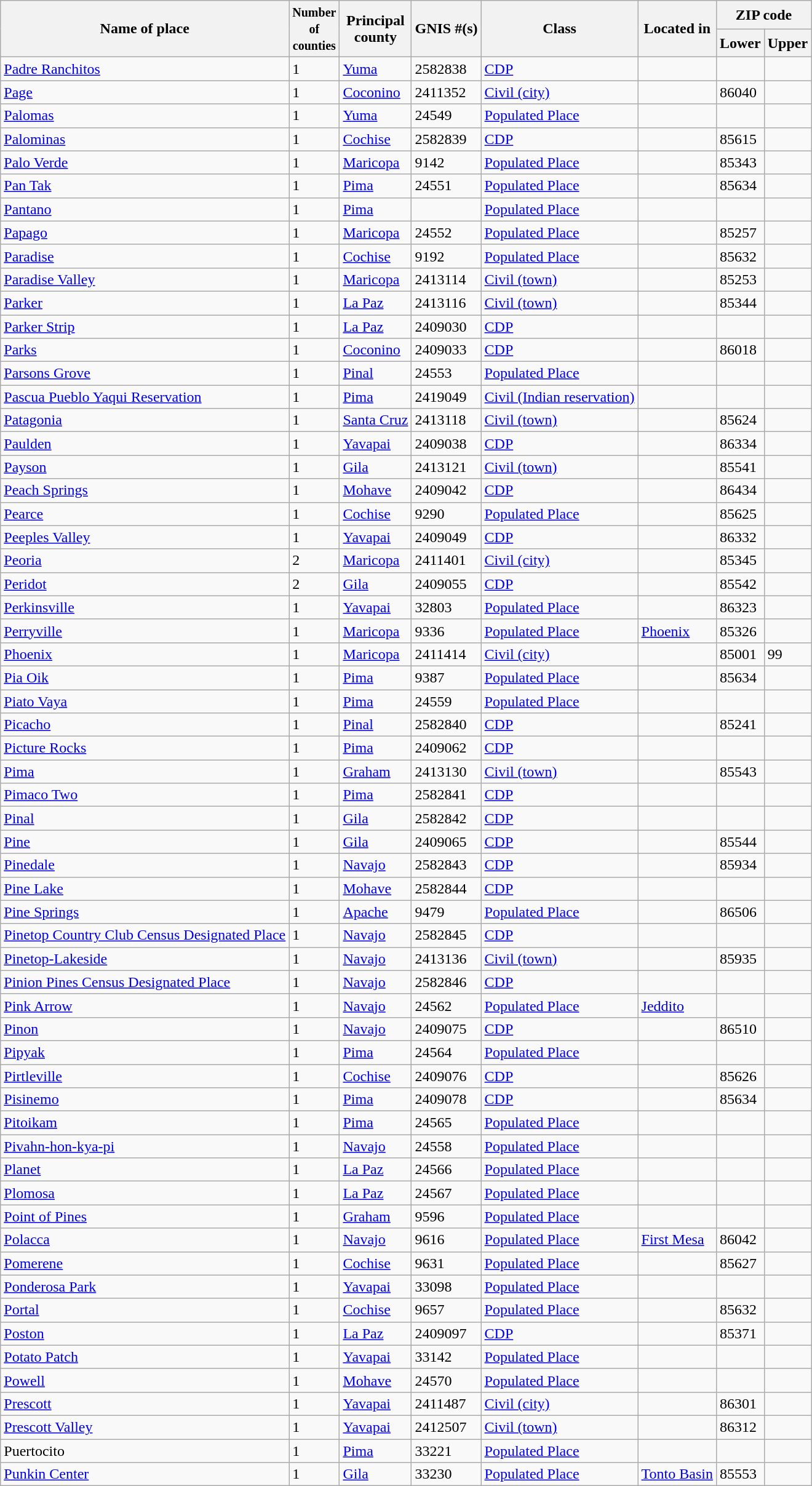<table class="wikitable sortable">
<tr>
<th rowspan=2>Name of place</th>
<th rowspan=2><small>Number <br>of<br>counties</small></th>
<th rowspan=2>Principal <br> county</th>
<th rowspan=2>GNIS #(s)</th>
<th rowspan=2>Class</th>
<th rowspan=2>Located in</th>
<th colspan=2>ZIP code</th>
</tr>
<tr>
<th>Lower</th>
<th>Upper</th>
</tr>
<tr>
<td><a href='#'>Padre Ranchitos</a></td>
<td>1</td>
<td><a href='#'>Yuma</a></td>
<td>2582838</td>
<td><a href='#'>CDP</a></td>
<td></td>
<td></td>
<td></td>
</tr>
<tr>
<td><a href='#'>Page</a></td>
<td>1</td>
<td><a href='#'>Coconino</a></td>
<td>2411352</td>
<td><a href='#'>Civil (city)</a></td>
<td></td>
<td>86040</td>
<td></td>
</tr>
<tr>
<td><a href='#'>Palomas</a></td>
<td>1</td>
<td><a href='#'>Yuma</a></td>
<td>24549</td>
<td><a href='#'>Populated Place</a></td>
<td></td>
<td></td>
<td></td>
</tr>
<tr>
<td><a href='#'>Palominas</a></td>
<td>1</td>
<td><a href='#'>Cochise</a></td>
<td>2582839</td>
<td><a href='#'>CDP</a></td>
<td></td>
<td>85615</td>
<td></td>
</tr>
<tr>
<td><a href='#'>Palo Verde</a></td>
<td>1</td>
<td><a href='#'>Maricopa</a></td>
<td>9142</td>
<td><a href='#'>Populated Place</a></td>
<td></td>
<td>85343</td>
<td></td>
</tr>
<tr>
<td><a href='#'>Pan Tak</a></td>
<td>1</td>
<td><a href='#'>Pima</a></td>
<td>24551</td>
<td><a href='#'>Populated Place</a></td>
<td></td>
<td>85634</td>
<td></td>
</tr>
<tr>
<td><a href='#'>Pantano</a></td>
<td>1</td>
<td><a href='#'>Pima</a></td>
<td></td>
<td><a href='#'>Populated Place</a></td>
<td></td>
<td></td>
<td></td>
</tr>
<tr>
<td><a href='#'>Papago</a></td>
<td>1</td>
<td><a href='#'>Maricopa</a></td>
<td>24552</td>
<td><a href='#'>Populated Place</a></td>
<td></td>
<td>85257</td>
<td></td>
</tr>
<tr>
<td><a href='#'>Paradise</a></td>
<td>1</td>
<td><a href='#'>Cochise</a></td>
<td>9192</td>
<td><a href='#'>Populated Place</a></td>
<td></td>
<td>85632</td>
<td></td>
</tr>
<tr>
<td><a href='#'>Paradise Valley</a></td>
<td>1</td>
<td><a href='#'>Maricopa</a></td>
<td>2413114</td>
<td><a href='#'>Civil (town)</a></td>
<td></td>
<td>85253</td>
<td></td>
</tr>
<tr>
<td><a href='#'>Parker</a></td>
<td>1</td>
<td><a href='#'>La Paz</a></td>
<td>2413116</td>
<td><a href='#'>Civil (town)</a></td>
<td></td>
<td>85344</td>
<td></td>
</tr>
<tr>
<td><a href='#'>Parker Strip</a></td>
<td>1</td>
<td><a href='#'>La Paz</a></td>
<td>2409030</td>
<td><a href='#'>CDP</a></td>
<td></td>
<td></td>
<td></td>
</tr>
<tr>
<td><a href='#'>Parks</a></td>
<td>1</td>
<td><a href='#'>Coconino</a></td>
<td>2409033</td>
<td><a href='#'>CDP</a></td>
<td></td>
<td>86018</td>
<td></td>
</tr>
<tr>
<td><a href='#'>Parsons Grove</a></td>
<td>1</td>
<td><a href='#'>Pinal</a></td>
<td>24553</td>
<td><a href='#'>Populated Place</a></td>
<td></td>
<td></td>
<td></td>
</tr>
<tr>
<td><a href='#'>Pascua Pueblo Yaqui Reservation</a></td>
<td>1</td>
<td><a href='#'>Pima</a></td>
<td>2419049</td>
<td><a href='#'>Civil (Indian reservation)</a></td>
<td></td>
<td></td>
<td></td>
</tr>
<tr>
<td><a href='#'>Patagonia</a></td>
<td>1</td>
<td><a href='#'>Santa Cruz</a></td>
<td>2413118</td>
<td><a href='#'>Civil (town)</a></td>
<td></td>
<td>85624</td>
<td></td>
</tr>
<tr>
<td><a href='#'>Paulden</a></td>
<td>1</td>
<td><a href='#'>Yavapai</a></td>
<td>2409038</td>
<td><a href='#'>CDP</a></td>
<td></td>
<td>86334</td>
<td></td>
</tr>
<tr>
<td><a href='#'>Payson</a></td>
<td>1</td>
<td><a href='#'>Gila</a></td>
<td>2413121</td>
<td><a href='#'>Civil (town)</a></td>
<td></td>
<td>85541</td>
<td></td>
</tr>
<tr>
<td><a href='#'>Peach Springs</a></td>
<td>1</td>
<td><a href='#'>Mohave</a></td>
<td>2409042</td>
<td><a href='#'>CDP</a></td>
<td></td>
<td>86434</td>
<td></td>
</tr>
<tr>
<td><a href='#'>Pearce</a></td>
<td>1</td>
<td><a href='#'>Cochise</a></td>
<td>9290</td>
<td><a href='#'>Populated Place</a></td>
<td></td>
<td>85625</td>
<td></td>
</tr>
<tr>
<td><a href='#'>Peeples Valley</a></td>
<td>1</td>
<td><a href='#'>Yavapai</a></td>
<td>2409049</td>
<td><a href='#'>CDP</a></td>
<td></td>
<td>86332</td>
<td></td>
</tr>
<tr>
<td><a href='#'>Peoria</a></td>
<td>2</td>
<td><a href='#'>Maricopa</a></td>
<td>2411401</td>
<td><a href='#'>Civil (city)</a></td>
<td></td>
<td>85345</td>
<td></td>
</tr>
<tr>
<td><a href='#'>Peridot</a></td>
<td>2</td>
<td><a href='#'>Gila</a></td>
<td>2409055</td>
<td><a href='#'>CDP</a></td>
<td></td>
<td>85542</td>
<td></td>
</tr>
<tr>
<td><a href='#'>Perkinsville</a></td>
<td>1</td>
<td><a href='#'>Yavapai</a></td>
<td>32803</td>
<td><a href='#'>Populated Place</a></td>
<td></td>
<td>86323</td>
<td></td>
</tr>
<tr>
<td><a href='#'>Perryville</a></td>
<td>1</td>
<td><a href='#'>Maricopa</a></td>
<td>9336</td>
<td><a href='#'>Populated Place</a></td>
<td><a href='#'>Phoenix</a></td>
<td>85326</td>
<td></td>
</tr>
<tr>
<td><a href='#'>Phoenix</a></td>
<td>1</td>
<td><a href='#'>Maricopa</a></td>
<td>2411414</td>
<td><a href='#'>Civil (city)</a></td>
<td></td>
<td>85001</td>
<td>99</td>
</tr>
<tr>
<td><a href='#'>Pia Oik</a></td>
<td>1</td>
<td><a href='#'>Pima</a></td>
<td>9387</td>
<td><a href='#'>Populated Place</a></td>
<td></td>
<td>85634</td>
<td></td>
</tr>
<tr>
<td><a href='#'>Piato Vaya</a></td>
<td>1</td>
<td><a href='#'>Pima</a></td>
<td>24559</td>
<td><a href='#'>Populated Place</a></td>
<td></td>
<td></td>
<td></td>
</tr>
<tr>
<td><a href='#'>Picacho</a></td>
<td>1</td>
<td><a href='#'>Pinal</a></td>
<td>2582840</td>
<td><a href='#'>CDP</a></td>
<td></td>
<td>85241</td>
<td></td>
</tr>
<tr>
<td><a href='#'>Picture Rocks</a></td>
<td>1</td>
<td><a href='#'>Pima</a></td>
<td>2409062</td>
<td><a href='#'>CDP</a></td>
<td></td>
<td></td>
<td></td>
</tr>
<tr>
<td><a href='#'>Pima</a></td>
<td>1</td>
<td><a href='#'>Graham</a></td>
<td>2413130</td>
<td><a href='#'>Civil (town)</a></td>
<td></td>
<td>85543</td>
<td></td>
</tr>
<tr>
<td><a href='#'>Pimaco Two</a></td>
<td>1</td>
<td><a href='#'>Pima</a></td>
<td>2582841</td>
<td><a href='#'>CDP</a></td>
<td></td>
<td></td>
<td></td>
</tr>
<tr>
<td><a href='#'>Pinal</a></td>
<td>1</td>
<td><a href='#'>Gila</a></td>
<td>2582842</td>
<td><a href='#'>CDP</a></td>
<td></td>
<td></td>
<td></td>
</tr>
<tr>
<td><a href='#'>Pine</a></td>
<td>1</td>
<td><a href='#'>Gila</a></td>
<td>2409065</td>
<td><a href='#'>CDP</a></td>
<td></td>
<td>85544</td>
<td></td>
</tr>
<tr>
<td><a href='#'>Pinedale</a></td>
<td>1</td>
<td><a href='#'>Navajo</a></td>
<td>2582843</td>
<td><a href='#'>CDP</a></td>
<td></td>
<td>85934</td>
<td></td>
</tr>
<tr>
<td><a href='#'>Pine Lake</a></td>
<td>1</td>
<td><a href='#'>Mohave</a></td>
<td>2582844</td>
<td><a href='#'>CDP</a></td>
<td></td>
<td></td>
<td></td>
</tr>
<tr>
<td><a href='#'>Pine Springs</a></td>
<td>1</td>
<td><a href='#'>Apache</a></td>
<td>9479</td>
<td><a href='#'>Populated Place</a></td>
<td></td>
<td>86506</td>
<td></td>
</tr>
<tr>
<td><a href='#'>Pinetop Country Club Census Designated Place</a></td>
<td>1</td>
<td><a href='#'>Navajo</a></td>
<td>2582845</td>
<td><a href='#'>CDP</a></td>
<td></td>
<td></td>
<td></td>
</tr>
<tr>
<td><a href='#'>Pinetop-Lakeside</a></td>
<td>1</td>
<td><a href='#'>Navajo</a></td>
<td>2413136</td>
<td><a href='#'>Civil (town)</a></td>
<td></td>
<td>85935</td>
<td></td>
</tr>
<tr>
<td><a href='#'>Pinion Pines Census Designated Place</a></td>
<td>1</td>
<td><a href='#'>Navajo</a></td>
<td>2582846</td>
<td><a href='#'>CDP</a></td>
<td></td>
<td></td>
<td></td>
</tr>
<tr>
<td><a href='#'>Pink Arrow</a></td>
<td>1</td>
<td><a href='#'>Navajo</a></td>
<td>24562</td>
<td><a href='#'>Populated Place</a></td>
<td><a href='#'>Jeddito</a></td>
<td></td>
<td></td>
</tr>
<tr>
<td><a href='#'>Pinon</a></td>
<td>1</td>
<td><a href='#'>Navajo</a></td>
<td>2409075</td>
<td><a href='#'>CDP</a></td>
<td></td>
<td>86510</td>
<td></td>
</tr>
<tr>
<td><a href='#'>Pipyak</a></td>
<td>1</td>
<td><a href='#'>Pima</a></td>
<td>24564</td>
<td><a href='#'>Populated Place</a></td>
<td></td>
<td></td>
<td></td>
</tr>
<tr>
<td><a href='#'>Pirtleville</a></td>
<td>1</td>
<td><a href='#'>Cochise</a></td>
<td>2409076</td>
<td><a href='#'>CDP</a></td>
<td></td>
<td>85626</td>
<td></td>
</tr>
<tr>
<td><a href='#'>Pisinemo</a></td>
<td>1</td>
<td><a href='#'>Pima</a></td>
<td>2409078</td>
<td><a href='#'>CDP</a></td>
<td></td>
<td>85634</td>
<td></td>
</tr>
<tr>
<td><a href='#'>Pitoikam</a></td>
<td>1</td>
<td><a href='#'>Pima</a></td>
<td>24565</td>
<td><a href='#'>Populated Place</a></td>
<td></td>
<td></td>
<td></td>
</tr>
<tr>
<td><a href='#'>Pivahn-hon-kya-pi</a></td>
<td>1</td>
<td><a href='#'>Navajo</a></td>
<td>24558</td>
<td><a href='#'>Populated Place</a></td>
<td></td>
<td></td>
<td></td>
</tr>
<tr>
<td><a href='#'>Planet</a></td>
<td>1</td>
<td><a href='#'>La Paz</a></td>
<td>24566</td>
<td><a href='#'>Populated Place</a></td>
<td></td>
<td></td>
<td></td>
</tr>
<tr>
<td><a href='#'>Plomosa</a></td>
<td>1</td>
<td><a href='#'>La Paz</a></td>
<td>24567</td>
<td><a href='#'>Populated Place</a></td>
<td></td>
<td></td>
<td></td>
</tr>
<tr>
<td><a href='#'>Point of Pines</a></td>
<td>1</td>
<td><a href='#'>Graham</a></td>
<td>9596</td>
<td><a href='#'>Populated Place</a></td>
<td></td>
<td></td>
<td></td>
</tr>
<tr>
<td><a href='#'>Polacca</a></td>
<td>1</td>
<td><a href='#'>Navajo</a></td>
<td>9616</td>
<td><a href='#'>Populated Place</a></td>
<td><a href='#'>First Mesa</a></td>
<td>86042</td>
<td></td>
</tr>
<tr>
<td><a href='#'>Pomerene</a></td>
<td>1</td>
<td><a href='#'>Cochise</a></td>
<td>9631</td>
<td><a href='#'>Populated Place</a></td>
<td></td>
<td>85627</td>
<td></td>
</tr>
<tr>
<td><a href='#'>Ponderosa Park</a></td>
<td>1</td>
<td><a href='#'>Yavapai</a></td>
<td>33098</td>
<td><a href='#'>Populated Place</a></td>
<td></td>
<td></td>
<td></td>
</tr>
<tr>
<td><a href='#'>Portal</a></td>
<td>1</td>
<td><a href='#'>Cochise</a></td>
<td>9657</td>
<td><a href='#'>Populated Place</a></td>
<td></td>
<td>85632</td>
<td></td>
</tr>
<tr>
<td><a href='#'>Poston</a></td>
<td>1</td>
<td><a href='#'>La Paz</a></td>
<td>2409097</td>
<td><a href='#'>CDP</a></td>
<td></td>
<td>85371</td>
<td></td>
</tr>
<tr>
<td><a href='#'>Potato Patch</a></td>
<td>1</td>
<td><a href='#'>Yavapai</a></td>
<td>33142</td>
<td><a href='#'>Populated Place</a></td>
<td></td>
<td></td>
<td></td>
</tr>
<tr>
<td><a href='#'>Powell</a></td>
<td>1</td>
<td><a href='#'>Mohave</a></td>
<td>24570</td>
<td><a href='#'>Populated Place</a></td>
<td></td>
<td></td>
<td></td>
</tr>
<tr>
<td><a href='#'>Prescott</a></td>
<td>1</td>
<td><a href='#'>Yavapai</a></td>
<td>2411487</td>
<td><a href='#'>Civil (city)</a></td>
<td></td>
<td>86301</td>
<td></td>
</tr>
<tr>
<td><a href='#'>Prescott Valley</a></td>
<td>1</td>
<td><a href='#'>Yavapai</a></td>
<td>2412507</td>
<td><a href='#'>Civil (town)</a></td>
<td></td>
<td>86312</td>
<td></td>
</tr>
<tr>
<td>Puertocito</td>
<td>1</td>
<td><a href='#'>Pima</a></td>
<td>33221</td>
<td><a href='#'>Populated Place</a></td>
<td></td>
<td></td>
<td></td>
</tr>
<tr>
<td><a href='#'>Punkin Center</a></td>
<td>1</td>
<td><a href='#'>Gila</a></td>
<td>33230</td>
<td><a href='#'>Populated Place</a></td>
<td><a href='#'>Tonto Basin</a></td>
<td>85553</td>
<td></td>
</tr>
</table>
